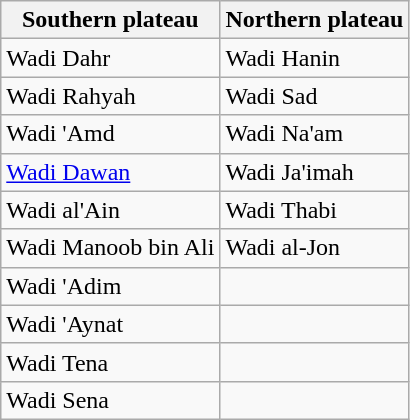<table class="wikitable sortable">
<tr>
<th>Southern plateau</th>
<th>Northern plateau</th>
</tr>
<tr>
<td>Wadi Dahr</td>
<td>Wadi Hanin</td>
</tr>
<tr>
<td>Wadi Rahyah</td>
<td>Wadi Sad</td>
</tr>
<tr>
<td>Wadi 'Amd</td>
<td>Wadi Na'am</td>
</tr>
<tr>
<td><a href='#'>Wadi Dawan</a></td>
<td>Wadi Ja'imah</td>
</tr>
<tr>
<td>Wadi al'Ain</td>
<td>Wadi Thabi</td>
</tr>
<tr>
<td>Wadi Manoob bin Ali</td>
<td>Wadi al-Jon</td>
</tr>
<tr>
<td>Wadi 'Adim</td>
<td></td>
</tr>
<tr>
<td>Wadi 'Aynat</td>
<td></td>
</tr>
<tr>
<td>Wadi Tena</td>
<td></td>
</tr>
<tr>
<td>Wadi Sena</td>
<td></td>
</tr>
</table>
